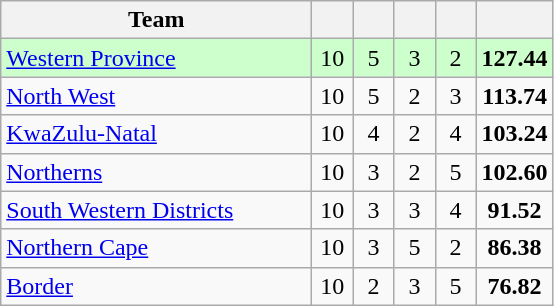<table class="wikitable" style="text-align:center">
<tr>
<th style="width:200px">Team</th>
<th width="20"></th>
<th width="20"></th>
<th width="20"></th>
<th width="20"></th>
<th width="20"></th>
</tr>
<tr style="background:#cfc">
<td style="text-align:left;"> <a href='#'>Western Province</a></td>
<td>10</td>
<td>5</td>
<td>3</td>
<td>2</td>
<td><strong>127.44</strong></td>
</tr>
<tr>
<td style="text-align:left;"> <a href='#'>North West</a></td>
<td>10</td>
<td>5</td>
<td>2</td>
<td>3</td>
<td><strong>113.74</strong></td>
</tr>
<tr>
<td style="text-align:left;"> <a href='#'>KwaZulu-Natal</a></td>
<td>10</td>
<td>4</td>
<td>2</td>
<td>4</td>
<td><strong>103.24</strong></td>
</tr>
<tr>
<td style="text-align:left;"> <a href='#'>Northerns</a></td>
<td>10</td>
<td>3</td>
<td>2</td>
<td>5</td>
<td><strong>102.60</strong></td>
</tr>
<tr>
<td style="text-align:left;"> <a href='#'>South Western Districts</a></td>
<td>10</td>
<td>3</td>
<td>3</td>
<td>4</td>
<td><strong>91.52</strong></td>
</tr>
<tr>
<td style="text-align:left;"> <a href='#'>Northern Cape</a></td>
<td>10</td>
<td>3</td>
<td>5</td>
<td>2</td>
<td><strong>86.38</strong></td>
</tr>
<tr>
<td style="text-align:left;"> <a href='#'>Border</a></td>
<td>10</td>
<td>2</td>
<td>3</td>
<td>5</td>
<td><strong>76.82</strong></td>
</tr>
</table>
